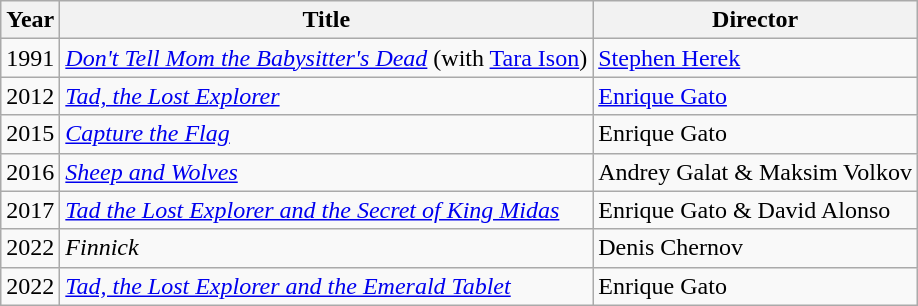<table class="wikitable">
<tr>
<th>Year</th>
<th>Title</th>
<th>Director</th>
</tr>
<tr>
<td>1991</td>
<td><em><a href='#'>Don't Tell Mom the Babysitter's Dead</a></em> (with <a href='#'>Tara Ison</a>)</td>
<td><a href='#'>Stephen Herek</a></td>
</tr>
<tr>
<td>2012</td>
<td><em><a href='#'>Tad, the Lost Explorer</a></em></td>
<td><a href='#'>Enrique Gato</a></td>
</tr>
<tr>
<td>2015</td>
<td><em><a href='#'>Capture the Flag</a></em></td>
<td>Enrique Gato</td>
</tr>
<tr>
<td>2016</td>
<td><em><a href='#'>Sheep and Wolves</a></em></td>
<td>Andrey Galat & Maksim Volkov</td>
</tr>
<tr>
<td>2017</td>
<td><em><a href='#'>Tad the Lost Explorer and the Secret of King Midas</a></em></td>
<td>Enrique Gato & David Alonso</td>
</tr>
<tr>
<td>2022</td>
<td><em>Finnick</em></td>
<td>Denis Chernov</td>
</tr>
<tr>
<td>2022</td>
<td><em><a href='#'>Tad, the Lost Explorer and the Emerald Tablet</a></em></td>
<td>Enrique Gato</td>
</tr>
</table>
